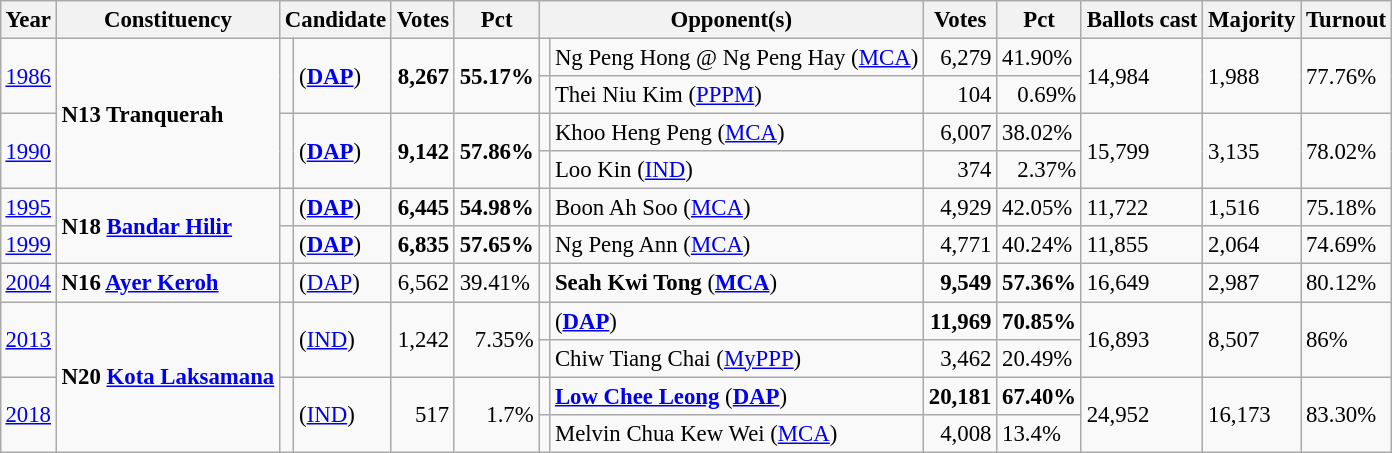<table class="wikitable" style="margin:0.5em ; font-size:95%">
<tr>
<th>Year</th>
<th>Constituency</th>
<th colspan=2>Candidate</th>
<th>Votes</th>
<th>Pct</th>
<th colspan=2>Opponent(s)</th>
<th>Votes</th>
<th>Pct</th>
<th>Ballots cast</th>
<th>Majority</th>
<th>Turnout</th>
</tr>
<tr>
<td rowspan=2><a href='#'>1986</a></td>
<td rowspan=4><strong>N13 Tranquerah</strong></td>
<td rowspan=2 ></td>
<td rowspan=2> (<a href='#'><strong>DAP</strong></a>)</td>
<td rowspan=2 align="right"><strong>8,267</strong></td>
<td rowspan=2><strong>55.17%</strong></td>
<td></td>
<td>Ng Peng Hong @ Ng Peng Hay (<a href='#'>MCA</a>)</td>
<td align="right">6,279</td>
<td>41.90%</td>
<td rowspan=2>14,984</td>
<td rowspan=2>1,988</td>
<td rowspan=2>77.76%</td>
</tr>
<tr>
<td></td>
<td>Thei Niu Kim (<a href='#'>PPPM</a>)</td>
<td align="right">104</td>
<td align=right>0.69%</td>
</tr>
<tr>
<td rowspan=2><a href='#'>1990</a></td>
<td rowspan=2 ></td>
<td rowspan=2> (<a href='#'><strong>DAP</strong></a>)</td>
<td rowspan=2 align="right"><strong>9,142</strong></td>
<td rowspan=2><strong>57.86%</strong></td>
<td></td>
<td>Khoo Heng Peng (<a href='#'>MCA</a>)</td>
<td align="right">6,007</td>
<td>38.02%</td>
<td rowspan=2>15,799</td>
<td rowspan=2>3,135</td>
<td rowspan=2>78.02%</td>
</tr>
<tr>
<td></td>
<td>Loo Kin (<a href='#'>IND</a>)</td>
<td align="right">374</td>
<td align=right>2.37%</td>
</tr>
<tr>
<td><a href='#'>1995</a></td>
<td rowspan=2><strong>N18 <a href='#'>Bandar Hilir</a></strong></td>
<td></td>
<td> (<a href='#'><strong>DAP</strong></a>)</td>
<td align="right"><strong>6,445</strong></td>
<td><strong>54.98%</strong></td>
<td></td>
<td>Boon Ah Soo (<a href='#'>MCA</a>)</td>
<td align="right">4,929</td>
<td>42.05%</td>
<td>11,722</td>
<td>1,516</td>
<td>75.18%</td>
</tr>
<tr>
<td><a href='#'>1999</a></td>
<td></td>
<td> (<a href='#'><strong>DAP</strong></a>)</td>
<td align="right"><strong>6,835</strong></td>
<td><strong>57.65%</strong></td>
<td></td>
<td>Ng Peng Ann (<a href='#'>MCA</a>)</td>
<td align="right">4,771</td>
<td>40.24%</td>
<td>11,855</td>
<td>2,064</td>
<td>74.69%</td>
</tr>
<tr>
<td><a href='#'>2004</a></td>
<td><strong>N16 <a href='#'>Ayer Keroh</a></strong></td>
<td></td>
<td> (<a href='#'>DAP</a>)</td>
<td align="right">6,562</td>
<td>39.41%</td>
<td></td>
<td><strong>Seah Kwi Tong</strong> (<a href='#'><strong>MCA</strong></a>)</td>
<td align="right"><strong>9,549</strong></td>
<td><strong>57.36%</strong></td>
<td>16,649</td>
<td>2,987</td>
<td>80.12%</td>
</tr>
<tr>
<td rowspan=2><a href='#'>2013</a></td>
<td rowspan=4><strong>N20 <a href='#'>Kota Laksamana</a></strong></td>
<td rowspan=2 ></td>
<td rowspan=2> (<a href='#'>IND</a>)</td>
<td rowspan=2 align="right">1,242</td>
<td rowspan=2 align="right">7.35%</td>
<td></td>
<td> (<a href='#'><strong>DAP</strong></a>)</td>
<td align="right"><strong>11,969</strong></td>
<td><strong>70.85%</strong></td>
<td rowspan=2>16,893</td>
<td rowspan=2>8,507</td>
<td rowspan=2>86%</td>
</tr>
<tr>
<td></td>
<td>Chiw Tiang Chai (<a href='#'>MyPPP</a>)</td>
<td align="right">3,462</td>
<td>20.49%</td>
</tr>
<tr>
<td rowspan=2><a href='#'>2018</a></td>
<td rowspan=2 ></td>
<td rowspan=2> (<a href='#'>IND</a>)</td>
<td rowspan=2 align="right">517</td>
<td rowspan=2 align="right">1.7%</td>
<td></td>
<td><strong><a href='#'>Low Chee Leong</a></strong> (<a href='#'><strong>DAP</strong></a>)</td>
<td align="right"><strong>20,181</strong></td>
<td><strong>67.40%</strong></td>
<td rowspan=2>24,952</td>
<td rowspan=2>16,173</td>
<td rowspan=2>83.30%</td>
</tr>
<tr>
<td></td>
<td>Melvin Chua Kew Wei (<a href='#'>MCA</a>)</td>
<td align="right">4,008</td>
<td>13.4%</td>
</tr>
</table>
